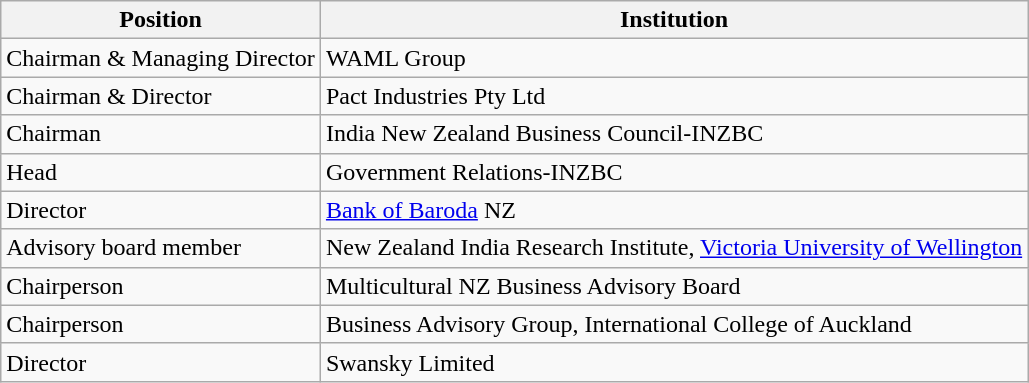<table class="wikitable">
<tr>
<th>Position</th>
<th>Institution</th>
</tr>
<tr>
<td>Chairman & Managing Director</td>
<td>WAML Group</td>
</tr>
<tr>
<td>Chairman & Director</td>
<td>Pact Industries Pty Ltd</td>
</tr>
<tr>
<td>Chairman</td>
<td>India New Zealand Business Council-INZBC</td>
</tr>
<tr>
<td>Head</td>
<td>Government Relations-INZBC</td>
</tr>
<tr>
<td>Director</td>
<td><a href='#'>Bank of Baroda</a> NZ</td>
</tr>
<tr>
<td>Advisory board member</td>
<td>New Zealand India Research Institute, <a href='#'>Victoria University of Wellington</a></td>
</tr>
<tr>
<td>Chairperson</td>
<td>Multicultural NZ Business Advisory Board</td>
</tr>
<tr>
<td>Chairperson</td>
<td>Business Advisory Group, International College of Auckland</td>
</tr>
<tr>
<td>Director</td>
<td>Swansky Limited</td>
</tr>
</table>
